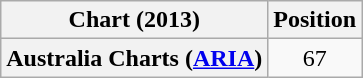<table class="wikitable plainrowheaders" style="text-align:center">
<tr>
<th scope="col">Chart (2013)</th>
<th scope="col">Position</th>
</tr>
<tr>
<th scope="row">Australia Charts (<a href='#'>ARIA</a>) </th>
<td>67</td>
</tr>
</table>
